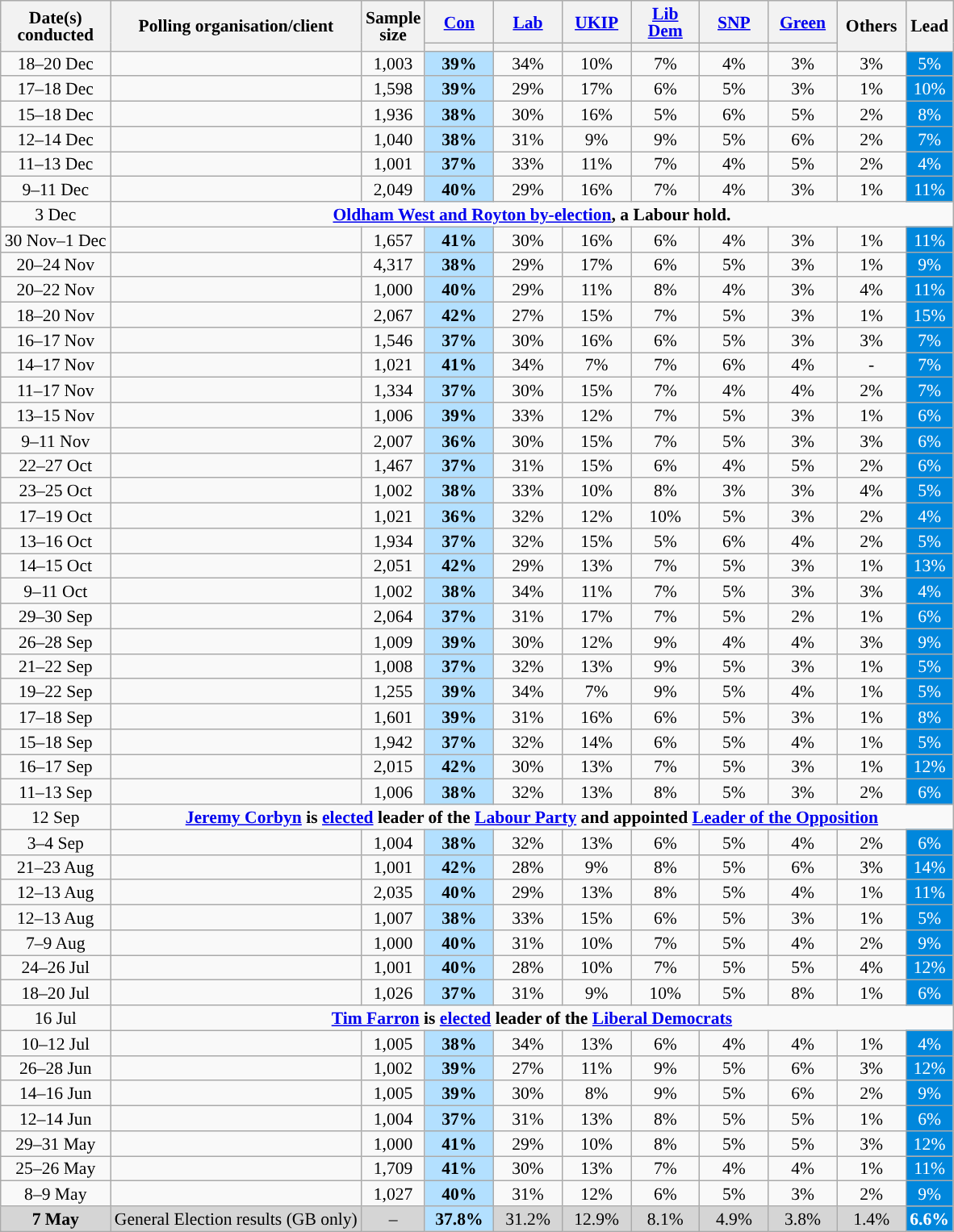<table class="wikitable sortable mw-datatable" style="text-align:center;font-size:90%;line-height:14px;">
<tr>
<th rowspan="2">Date(s)<br>conducted</th>
<th rowspan="2">Polling organisation/client</th>
<th rowspan="2">Sample<br>size</th>
<th style="width:50px;" class="unsortable"><a href='#'>Con</a></th>
<th style="width:50px;" class="unsortable"><a href='#'>Lab</a></th>
<th style="width:50px;" class="unsortable"><a href='#'>UKIP</a></th>
<th style="width:50px;" class="unsortable"><a href='#'>Lib Dem</a></th>
<th style="width:50px;" class="unsortable"><a href='#'>SNP</a></th>
<th style="width:50px;" class="unsortable"><a href='#'>Green</a></th>
<th style="width:50px;" rowspan="2" class="unsortable">Others</th>
<th style="width:20px;" rowspan="2">Lead</th>
</tr>
<tr>
<th class="sortable" style="background:"></th>
<th class="sortable" style="background:"></th>
<th class="sortable" style="background:"></th>
<th class="sortable" style="background:"></th>
<th class="sortable" style="background:"></th>
<th class="sortable" style="background:"></th>
</tr>
<tr>
<td>18–20 Dec</td>
<td></td>
<td>1,003</td>
<td style="background:#B3E0FF"><strong>39%</strong></td>
<td>34%</td>
<td>10%</td>
<td>7%</td>
<td>4%</td>
<td>3%</td>
<td>3%</td>
<td style="background:#0087DC; color:white;">5%</td>
</tr>
<tr>
<td>17–18 Dec</td>
<td></td>
<td>1,598</td>
<td style="background:#B3E0FF"><strong>39%</strong></td>
<td>29%</td>
<td>17%</td>
<td>6%</td>
<td>5%</td>
<td>3%</td>
<td>1%</td>
<td style="background:#0087DC; color:white;">10%</td>
</tr>
<tr>
<td>15–18 Dec</td>
<td></td>
<td>1,936</td>
<td style="background:#B3E0FF"><strong>38%</strong></td>
<td>30%</td>
<td>16%</td>
<td>5%</td>
<td>6%</td>
<td>5%</td>
<td>2%</td>
<td style="background:#0087DC; color:white;">8%</td>
</tr>
<tr>
<td>12–14 Dec</td>
<td></td>
<td>1,040</td>
<td style="background:#B3E0FF"><strong>38%</strong></td>
<td>31%</td>
<td>9%</td>
<td>9%</td>
<td>5%</td>
<td>6%</td>
<td>2%</td>
<td style="background:#0087DC; color:white;">7%</td>
</tr>
<tr>
<td>11–13 Dec</td>
<td></td>
<td>1,001</td>
<td style="background:#B3E0FF"><strong>37%</strong></td>
<td>33%</td>
<td>11%</td>
<td>7%</td>
<td>4%</td>
<td>5%</td>
<td>2%</td>
<td style="background:#0087DC; color:white;">4%</td>
</tr>
<tr>
<td>9–11 Dec</td>
<td></td>
<td>2,049</td>
<td style="background:#B3E0FF"><strong>40%</strong></td>
<td>29%</td>
<td>16%</td>
<td>7%</td>
<td>4%</td>
<td>3%</td>
<td>1%</td>
<td style="background:#0087DC; color:white;">11%</td>
</tr>
<tr>
<td>3 Dec</td>
<td colspan="10"><strong><a href='#'>Oldham West and Royton by-election</a>, a Labour hold.</strong></td>
</tr>
<tr>
<td>30 Nov–1 Dec</td>
<td></td>
<td>1,657</td>
<td style="background:#B3E0FF"><strong>41%</strong></td>
<td>30%</td>
<td>16%</td>
<td>6%</td>
<td>4%</td>
<td>3%</td>
<td>1%</td>
<td style="background:#0087DC; color:white;">11%</td>
</tr>
<tr>
<td>20–24 Nov</td>
<td></td>
<td>4,317</td>
<td style="background:#B3E0FF"><strong>38%</strong></td>
<td>29%</td>
<td>17%</td>
<td>6%</td>
<td>5%</td>
<td>3%</td>
<td>1%</td>
<td style="background:#0087DC; color:white;">9%</td>
</tr>
<tr>
<td>20–22 Nov</td>
<td></td>
<td>1,000</td>
<td style="background:#B3E0FF"><strong>40%</strong></td>
<td>29%</td>
<td>11%</td>
<td>8%</td>
<td>4%</td>
<td>3%</td>
<td>4%</td>
<td style="background:#0087DC; color:white;">11%</td>
</tr>
<tr>
<td>18–20 Nov</td>
<td></td>
<td>2,067</td>
<td style="background:#B3E0FF"><strong>42%</strong></td>
<td>27%</td>
<td>15%</td>
<td>7%</td>
<td>5%</td>
<td>3%</td>
<td>1%</td>
<td style="background:#0087DC; color:white;">15%</td>
</tr>
<tr>
<td>16–17 Nov</td>
<td></td>
<td>1,546</td>
<td style="background:#B3E0FF"><strong>37%</strong></td>
<td>30%</td>
<td>16%</td>
<td>6%</td>
<td>5%</td>
<td>3%</td>
<td>3%</td>
<td style="background:#0087DC; color:white;">7%</td>
</tr>
<tr>
<td>14–17 Nov</td>
<td></td>
<td>1,021</td>
<td style="background:#B3E0FF"><strong>41%</strong></td>
<td>34%</td>
<td>7%</td>
<td>7%</td>
<td>6%</td>
<td>4%</td>
<td>-</td>
<td style="background:#0087DC; color:white;">7%</td>
</tr>
<tr>
<td>11–17 Nov</td>
<td></td>
<td>1,334</td>
<td style="background:#B3E0FF"><strong>37%</strong></td>
<td>30%</td>
<td>15%</td>
<td>7%</td>
<td>4%</td>
<td>4%</td>
<td>2%</td>
<td style="background:#0087DC; color:white;">7%</td>
</tr>
<tr>
<td>13–15 Nov</td>
<td></td>
<td>1,006</td>
<td style="background:#B3E0FF"><strong>39%</strong></td>
<td>33%</td>
<td>12%</td>
<td>7%</td>
<td>5%</td>
<td>3%</td>
<td>1%</td>
<td style="background:#0087DC; color:white;">6%</td>
</tr>
<tr>
<td>9–11 Nov</td>
<td></td>
<td>2,007</td>
<td style="background:#B3E0FF"><strong>36%</strong></td>
<td>30%</td>
<td>15%</td>
<td>7%</td>
<td>5%</td>
<td>3%</td>
<td>3%</td>
<td style="background:#0087DC; color:white;">6%</td>
</tr>
<tr>
<td>22–27 Oct</td>
<td></td>
<td>1,467</td>
<td style="background:#B3E0FF"><strong>37%</strong></td>
<td>31%</td>
<td>15%</td>
<td>6%</td>
<td>4%</td>
<td>5%</td>
<td>2%</td>
<td style="background:#0087DC; color:white;">6%</td>
</tr>
<tr>
<td>23–25 Oct</td>
<td></td>
<td>1,002</td>
<td style="background:#B3E0FF"><strong>38%</strong></td>
<td>33%</td>
<td>10%</td>
<td>8%</td>
<td>3%</td>
<td>3%</td>
<td>4%</td>
<td style="background:#0087DC; color:white;">5%</td>
</tr>
<tr>
<td>17–19 Oct</td>
<td></td>
<td>1,021</td>
<td style="background:#B3E0FF"><strong>36%</strong></td>
<td>32%</td>
<td>12%</td>
<td>10%</td>
<td>5%</td>
<td>3%</td>
<td>2%</td>
<td style="background:#0087DC; color:white;">4%</td>
</tr>
<tr>
<td>13–16 Oct</td>
<td></td>
<td>1,934</td>
<td style="background:#B3E0FF"><strong>37%</strong></td>
<td>32%</td>
<td>15%</td>
<td>5%</td>
<td>6%</td>
<td>4%</td>
<td>2%</td>
<td style="background:#0087DC; color:white;">5%</td>
</tr>
<tr>
<td>14–15 Oct</td>
<td></td>
<td>2,051</td>
<td style="background:#B3E0FF"><strong>42%</strong></td>
<td>29%</td>
<td>13%</td>
<td>7%</td>
<td>5%</td>
<td>3%</td>
<td>1%</td>
<td style="background:#0087DC; color:white;">13%</td>
</tr>
<tr>
<td>9–11 Oct</td>
<td></td>
<td>1,002</td>
<td style="background:#B3E0FF"><strong>38%</strong></td>
<td>34%</td>
<td>11%</td>
<td>7%</td>
<td>5%</td>
<td>3%</td>
<td>3%</td>
<td style="background:#0087DC; color:white;">4%</td>
</tr>
<tr>
<td>29–30 Sep</td>
<td></td>
<td>2,064</td>
<td style="background:#B3E0FF"><strong>37%</strong></td>
<td>31%</td>
<td>17%</td>
<td>7%</td>
<td>5%</td>
<td>2%</td>
<td>1%</td>
<td style="background:#0087DC; color:white;">6%</td>
</tr>
<tr>
<td>26–28 Sep</td>
<td></td>
<td>1,009</td>
<td style="background:#B3E0FF"><strong>39%</strong></td>
<td>30%</td>
<td>12%</td>
<td>9%</td>
<td>4%</td>
<td>4%</td>
<td>3%</td>
<td style="background:#0087DC; color:white;">9%</td>
</tr>
<tr>
<td>21–22 Sep</td>
<td></td>
<td>1,008</td>
<td style="background:#B3E0FF"><strong>37%</strong></td>
<td>32%</td>
<td>13%</td>
<td>9%</td>
<td>5%</td>
<td>3%</td>
<td>1%</td>
<td style="background:#0087DC; color:white;">5%</td>
</tr>
<tr>
<td>19–22 Sep</td>
<td></td>
<td>1,255</td>
<td style="background:#B3E0FF"><strong>39%</strong></td>
<td>34%</td>
<td>7%</td>
<td>9%</td>
<td>5%</td>
<td>4%</td>
<td>1%</td>
<td style="background:#0087DC; color:white;">5%</td>
</tr>
<tr>
<td>17–18 Sep</td>
<td></td>
<td>1,601</td>
<td style="background:#B3E0FF"><strong>39%</strong></td>
<td>31%</td>
<td>16%</td>
<td>6%</td>
<td>5%</td>
<td>3%</td>
<td>1%</td>
<td style="background:#0087DC; color:white;">8%</td>
</tr>
<tr>
<td>15–18 Sep</td>
<td></td>
<td>1,942</td>
<td style="background:#B3E0FF"><strong>37%</strong></td>
<td>32%</td>
<td>14%</td>
<td>6%</td>
<td>5%</td>
<td>4%</td>
<td>1%</td>
<td style="background:#0087DC; color:white;">5%</td>
</tr>
<tr>
<td>16–17 Sep</td>
<td></td>
<td>2,015</td>
<td style="background:#B3E0FF"><strong>42%</strong></td>
<td>30%</td>
<td>13%</td>
<td>7%</td>
<td>5%</td>
<td>3%</td>
<td>1%</td>
<td style="background:#0087DC; color:white;">12%</td>
</tr>
<tr>
<td>11–13 Sep</td>
<td></td>
<td>1,006</td>
<td style="background:#B3E0FF"><strong>38%</strong></td>
<td>32%</td>
<td>13%</td>
<td>8%</td>
<td>5%</td>
<td>3%</td>
<td>2%</td>
<td style="background:#0087DC; color:white;">6%</td>
</tr>
<tr>
<td>12 Sep</td>
<td colspan="10"><strong><a href='#'>Jeremy Corbyn</a> is <a href='#'>elected</a> leader of the <a href='#'>Labour Party</a> and appointed <a href='#'>Leader of the Opposition</a></strong></td>
</tr>
<tr>
<td>3–4 Sep</td>
<td></td>
<td>1,004</td>
<td style="background:#B3E0FF"><strong>38%</strong></td>
<td>32%</td>
<td>13%</td>
<td>6%</td>
<td>5%</td>
<td>4%</td>
<td>2%</td>
<td style="background:#0087DC; color:white;">6%</td>
</tr>
<tr>
<td>21–23 Aug</td>
<td></td>
<td>1,001</td>
<td style="background:#B3E0FF"><strong>42%</strong></td>
<td>28%</td>
<td>9%</td>
<td>8%</td>
<td>5%</td>
<td>6%</td>
<td>3%</td>
<td style="background:#0087DC; color:white;">14%</td>
</tr>
<tr>
<td>12–13 Aug</td>
<td></td>
<td>2,035</td>
<td style="background:#B3E0FF"><strong>40%</strong></td>
<td>29%</td>
<td>13%</td>
<td>8%</td>
<td>5%</td>
<td>4%</td>
<td>1%</td>
<td style="background:#0087DC; color:white;">11%</td>
</tr>
<tr>
<td>12–13 Aug</td>
<td></td>
<td>1,007</td>
<td style="background:#B3E0FF"><strong>38%</strong></td>
<td>33%</td>
<td>15%</td>
<td>6%</td>
<td>5%</td>
<td>3%</td>
<td>1%</td>
<td style="background:#0087DC; color:white;">5%</td>
</tr>
<tr>
<td>7–9 Aug</td>
<td></td>
<td>1,000</td>
<td style="background:#B3E0FF"><strong>40%</strong></td>
<td>31%</td>
<td>10%</td>
<td>7%</td>
<td>5%</td>
<td>4%</td>
<td>2%</td>
<td style="background:#0087DC; color:white;">9%</td>
</tr>
<tr>
<td>24–26 Jul</td>
<td></td>
<td>1,001</td>
<td style="background:#B3E0FF"><strong>40%</strong></td>
<td>28%</td>
<td>10%</td>
<td>7%</td>
<td>5%</td>
<td>5%</td>
<td>4%</td>
<td style="background:#0087DC; color:white;">12%</td>
</tr>
<tr>
<td>18–20 Jul</td>
<td></td>
<td>1,026</td>
<td style="background:#B3E0FF"><strong>37%</strong></td>
<td>31%</td>
<td>9%</td>
<td>10%</td>
<td>5%</td>
<td>8%</td>
<td>1%</td>
<td style="background:#0087DC; color:white;">6%</td>
</tr>
<tr>
<td>16 Jul</td>
<td colspan="10"><strong><a href='#'>Tim Farron</a> is <a href='#'>elected</a> leader of the <a href='#'>Liberal Democrats</a></strong></td>
</tr>
<tr>
<td>10–12 Jul</td>
<td></td>
<td>1,005</td>
<td style="background:#B3E0FF"><strong>38%</strong></td>
<td>34%</td>
<td>13%</td>
<td>6%</td>
<td>4%</td>
<td>4%</td>
<td>1%</td>
<td style="background:#0087DC; color:white;">4%</td>
</tr>
<tr>
<td>26–28 Jun</td>
<td></td>
<td>1,002</td>
<td style="background:#B3E0FF"><strong>39%</strong></td>
<td>27%</td>
<td>11%</td>
<td>9%</td>
<td>5%</td>
<td>6%</td>
<td>3%</td>
<td style="background:#0087DC; color:white;">12%</td>
</tr>
<tr>
<td>14–16 Jun</td>
<td></td>
<td>1,005</td>
<td style="background:#B3E0FF"><strong>39%</strong></td>
<td>30%</td>
<td>8%</td>
<td>9%</td>
<td>5%</td>
<td>6%</td>
<td>2%</td>
<td style="background:#0087DC; color:white;">9%</td>
</tr>
<tr>
<td>12–14 Jun</td>
<td></td>
<td>1,004</td>
<td style="background:#B3E0FF"><strong>37%</strong></td>
<td>31%</td>
<td>13%</td>
<td>8%</td>
<td>5%</td>
<td>5%</td>
<td>1%</td>
<td style="background:#0087DC; color:white;">6%</td>
</tr>
<tr>
<td>29–31 May</td>
<td></td>
<td>1,000</td>
<td style="background:#B3E0FF"><strong>41%</strong></td>
<td>29%</td>
<td>10%</td>
<td>8%</td>
<td>5%</td>
<td>5%</td>
<td>3%</td>
<td style="background:#0087DC; color:white;">12%</td>
</tr>
<tr>
<td>25–26 May</td>
<td></td>
<td>1,709</td>
<td style="background:#B3E0FF"><strong>41%</strong></td>
<td>30%</td>
<td>13%</td>
<td>7%</td>
<td>4%</td>
<td>4%</td>
<td>1%</td>
<td style="background:#0087DC; color:white;">11%</td>
</tr>
<tr>
<td>8–9 May</td>
<td></td>
<td>1,027</td>
<td style="background:#B3E0FF"><strong>40%</strong></td>
<td>31%</td>
<td>12%</td>
<td>6%</td>
<td>5%</td>
<td>3%</td>
<td>2%</td>
<td style="background:#0087DC; color:white;">9%</td>
</tr>
<tr>
<td style="background:#D5D5D5"><strong>7 May</strong></td>
<td style="background:#D5D5D5">General Election results (GB only)</td>
<td style="background:#D5D5D5">–</td>
<td style="background:#B3E0FF"><strong>37.8%</strong></td>
<td style="background:#D5D5D5">31.2%</td>
<td style="background:#D5D5D5">12.9%</td>
<td style="background:#D5D5D5">8.1%</td>
<td style="background:#D5D5D5">4.9%</td>
<td style="background:#D5D5D5">3.8%</td>
<td style="background:#D5D5D5">1.4%</td>
<td style="background:#0087DC; color:white;"><strong>6.6%</strong></td>
</tr>
</table>
